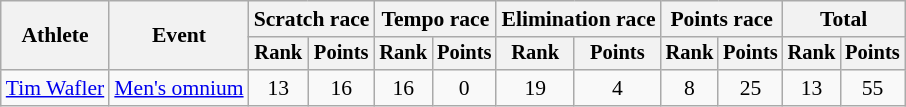<table class=wikitable style=font-size:90%;text-align:center>
<tr>
<th rowspan=2>Athlete</th>
<th rowspan=2>Event</th>
<th colspan=2>Scratch race</th>
<th colspan=2>Tempo race</th>
<th colspan=2>Elimination race</th>
<th colspan=2>Points race</th>
<th colspan=2>Total</th>
</tr>
<tr style=font-size:95%>
<th>Rank</th>
<th>Points</th>
<th>Rank</th>
<th>Points</th>
<th>Rank</th>
<th>Points</th>
<th>Rank</th>
<th>Points</th>
<th>Rank</th>
<th>Points</th>
</tr>
<tr>
<td align=left><a href='#'>Tim Wafler</a></td>
<td align=left><a href='#'>Men's omnium</a></td>
<td>13</td>
<td>16</td>
<td>16</td>
<td>0</td>
<td>19</td>
<td>4</td>
<td>8</td>
<td>25</td>
<td>13</td>
<td>55</td>
</tr>
</table>
